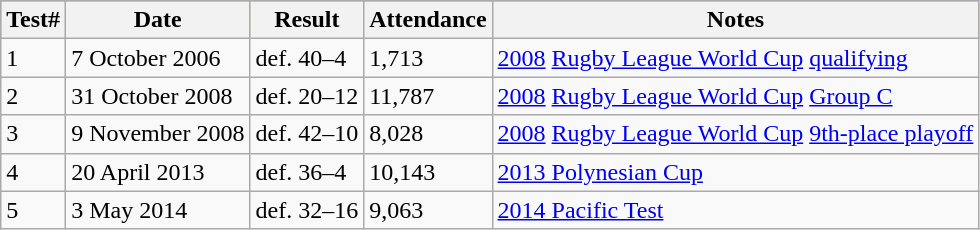<table class="wikitable">
<tr style="background:#bdb76b;">
<th>Test#</th>
<th>Date</th>
<th>Result</th>
<th>Attendance</th>
<th>Notes</th>
</tr>
<tr>
<td>1</td>
<td>7 October 2006</td>
<td> def.  40–4</td>
<td>1,713</td>
<td><a href='#'>2008</a> <a href='#'>Rugby League World Cup</a> <a href='#'>qualifying</a></td>
</tr>
<tr>
<td>2</td>
<td>31 October 2008</td>
<td> def.  20–12</td>
<td>11,787</td>
<td><a href='#'>2008</a> <a href='#'>Rugby League World Cup</a> <a href='#'>Group C</a></td>
</tr>
<tr>
<td>3</td>
<td>9 November 2008</td>
<td> def.  42–10</td>
<td>8,028</td>
<td><a href='#'>2008</a> <a href='#'>Rugby League World Cup</a> <a href='#'>9th-place playoff</a></td>
</tr>
<tr>
<td>4</td>
<td>20 April 2013</td>
<td> def.  36–4</td>
<td>10,143</td>
<td><a href='#'>2013 Polynesian Cup</a></td>
</tr>
<tr>
<td>5</td>
<td>3 May 2014</td>
<td> def.  32–16</td>
<td>9,063</td>
<td><a href='#'>2014 Pacific Test</a></td>
</tr>
</table>
